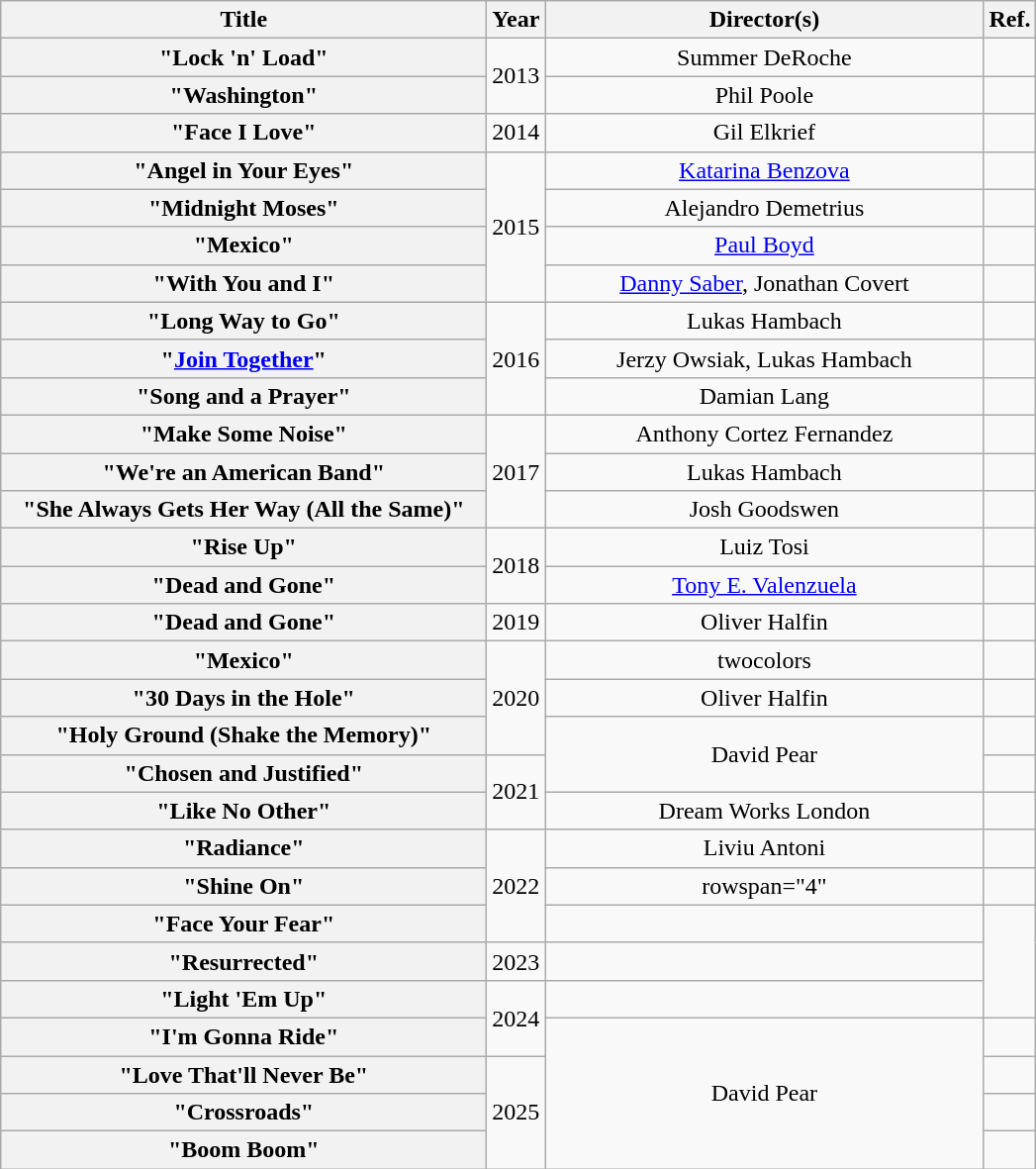<table class="wikitable plainrowheaders" style="text-align:center;">
<tr>
<th scope="col" style="width:20em;">Title</th>
<th scope="col">Year</th>
<th scope="col" style="width:18em;">Director(s)</th>
<th scope="col">Ref.</th>
</tr>
<tr>
<th scope="row">"Lock 'n' Load" </th>
<td rowspan="2">2013</td>
<td>Summer DeRoche</td>
<td></td>
</tr>
<tr>
<th scope="row">"Washington"</th>
<td>Phil Poole</td>
<td></td>
</tr>
<tr>
<th scope="row">"Face I Love"</th>
<td>2014</td>
<td>Gil Elkrief</td>
<td></td>
</tr>
<tr>
<th scope="row">"Angel in Your Eyes"</th>
<td rowspan="4">2015</td>
<td><a href='#'>Katarina Benzova</a></td>
<td></td>
</tr>
<tr>
<th scope="row">"Midnight Moses"</th>
<td>Alejandro Demetrius</td>
<td></td>
</tr>
<tr>
<th scope="row">"Mexico"</th>
<td><a href='#'>Paul Boyd</a></td>
<td></td>
</tr>
<tr>
<th scope="row">"With You and I"</th>
<td><a href='#'>Danny Saber</a>, Jonathan Covert</td>
<td></td>
</tr>
<tr>
<th scope="row">"Long Way to Go"</th>
<td rowspan="3">2016</td>
<td>Lukas Hambach</td>
<td></td>
</tr>
<tr>
<th scope="row">"<a href='#'>Join Together</a>"</th>
<td>Jerzy Owsiak, Lukas Hambach</td>
<td></td>
</tr>
<tr>
<th scope="row">"Song and a Prayer"</th>
<td>Damian Lang</td>
<td></td>
</tr>
<tr>
<th scope="row">"Make Some Noise" </th>
<td rowspan="3">2017</td>
<td>Anthony Cortez Fernandez</td>
<td></td>
</tr>
<tr>
<th scope="row">"We're an American Band" </th>
<td>Lukas Hambach</td>
<td></td>
</tr>
<tr>
<th scope="row">"She Always Gets Her Way (All the Same)"</th>
<td>Josh Goodswen</td>
<td></td>
</tr>
<tr>
<th scope="row">"Rise Up"</th>
<td rowspan="2">2018</td>
<td>Luiz Tosi</td>
<td></td>
</tr>
<tr>
<th scope="row">"Dead and Gone"</th>
<td><a href='#'>Tony E. Valenzuela</a></td>
<td></td>
</tr>
<tr>
<th scope="row">"Dead and Gone" </th>
<td>2019</td>
<td>Oliver Halfin</td>
<td></td>
</tr>
<tr>
<th scope="row">"Mexico" </th>
<td rowspan="3">2020</td>
<td>twocolors</td>
<td></td>
</tr>
<tr>
<th scope="row">"30 Days in the Hole"</th>
<td>Oliver Halfin</td>
<td></td>
</tr>
<tr>
<th scope="row">"Holy Ground (Shake the Memory)"</th>
<td rowspan="2">David Pear</td>
<td></td>
</tr>
<tr>
<th scope="row">"Chosen and Justified"</th>
<td rowspan="2">2021</td>
<td></td>
</tr>
<tr>
<th scope="row">"Like No Other"</th>
<td>Dream Works London</td>
<td></td>
</tr>
<tr>
<th scope="row">"Radiance"</th>
<td rowspan="3">2022</td>
<td>Liviu Antoni</td>
<td></td>
</tr>
<tr>
<th scope="row">"Shine On"</th>
<td>rowspan="4" </td>
<td></td>
</tr>
<tr>
<th scope="row">"Face Your Fear"</th>
<td></td>
</tr>
<tr>
<th scope="row">"Resurrected"</th>
<td>2023</td>
<td></td>
</tr>
<tr>
<th scope="row">"Light 'Em Up"</th>
<td rowspan="2">2024</td>
<td></td>
</tr>
<tr>
<th scope="row">"I'm Gonna Ride"</th>
<td rowspan="4">David Pear</td>
<td></td>
</tr>
<tr>
<th scope="row">"Love That'll Never Be"</th>
<td rowspan="3">2025</td>
<td></td>
</tr>
<tr>
<th scope="row">"Crossroads"</th>
<td></td>
</tr>
<tr>
<th scope="row">"Boom Boom"</th>
<td></td>
</tr>
</table>
